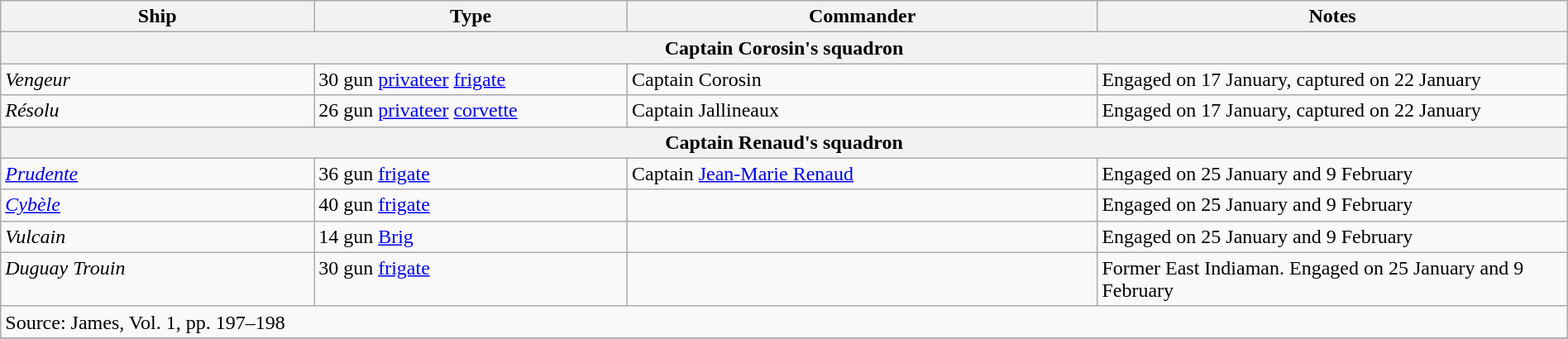<table class="wikitable" width=100%>
<tr valign="top"|- valign="top">
<th width=20%; align= center>Ship</th>
<th width=20%; align= center>Type</th>
<th width=30%; align= center>Commander</th>
<th width=30%; align= center>Notes</th>
</tr>
<tr valign="top">
<th colspan="11" bgcolor="white">Captain Corosin's squadron</th>
</tr>
<tr valign="top">
<td align= left><em>Vengeur</em></td>
<td align= left>30 gun <a href='#'>privateer</a> <a href='#'>frigate</a></td>
<td align= left>Captain Corosin </td>
<td align= left>Engaged on 17 January, captured on 22 January</td>
</tr>
<tr valign="top">
<td align= left><em>Résolu</em></td>
<td align= left>26 gun <a href='#'>privateer</a> <a href='#'>corvette</a></td>
<td align= left>Captain Jallineaux</td>
<td align= left>Engaged on 17 January, captured on 22 January</td>
</tr>
<tr valign="top">
<th colspan="11" bgcolor="white">Captain Renaud's squadron</th>
</tr>
<tr valign="top">
<td align= left><a href='#'><em>Prudente</em></a></td>
<td align= left>36 gun <a href='#'>frigate</a></td>
<td align= left>Captain <a href='#'>Jean-Marie Renaud</a></td>
<td align= left>Engaged on 25 January and 9 February</td>
</tr>
<tr valign="top">
<td align= left><a href='#'><em>Cybèle</em></a></td>
<td align= left>40 gun <a href='#'>frigate</a></td>
<td align= left></td>
<td align= left>Engaged on 25 January and 9 February</td>
</tr>
<tr valign="top">
<td align= left><em>Vulcain</em></td>
<td align= left>14 gun <a href='#'>Brig</a></td>
<td align= left></td>
<td align= left>Engaged on 25 January and 9 February</td>
</tr>
<tr valign="top">
<td align= left><em>Duguay Trouin</em></td>
<td align= left>30 gun <a href='#'>frigate</a></td>
<td align= left></td>
<td align= left>Former East Indiaman. Engaged on 25 January and 9 February</td>
</tr>
<tr valign="top">
<td colspan="9" align="left">Source: James, Vol. 1, pp. 197–198</td>
</tr>
<tr>
</tr>
</table>
